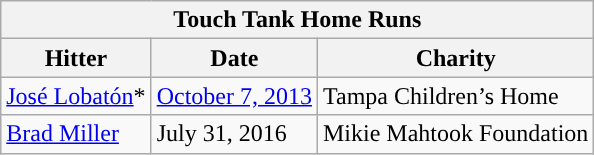<table class="wikitable">
<tr>
<th colspan="3">Touch Tank Home Runs</th>
</tr>
<tr>
<th>Hitter</th>
<th>Date</th>
<th>Charity</th>
</tr>
<tr>
<td><a href='#'>José Lobatón</a>*</td>
<td><a href='#'>October 7, 2013</a></td>
<td>Tampa Children’s Home</td>
</tr>
<tr>
<td><a href='#'>Brad Miller</a></td>
<td>July 31, 2016</td>
<td>Mikie Mahtook Foundation</td>
</tr>
</table>
